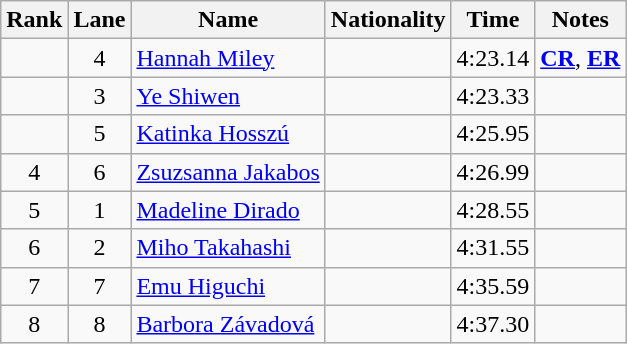<table class="wikitable sortable" style="text-align:center">
<tr>
<th>Rank</th>
<th>Lane</th>
<th>Name</th>
<th>Nationality</th>
<th>Time</th>
<th>Notes</th>
</tr>
<tr>
<td></td>
<td>4</td>
<td align=left><a href='#'>Hannah Miley</a></td>
<td align=left></td>
<td>4:23.14</td>
<td><strong><a href='#'>CR</a></strong>, <strong><a href='#'>ER</a></strong></td>
</tr>
<tr>
<td></td>
<td>3</td>
<td align=left><a href='#'>Ye Shiwen</a></td>
<td align=left></td>
<td>4:23.33</td>
<td></td>
</tr>
<tr>
<td></td>
<td>5</td>
<td align=left><a href='#'>Katinka Hosszú</a></td>
<td align=left></td>
<td>4:25.95</td>
<td></td>
</tr>
<tr>
<td>4</td>
<td>6</td>
<td align=left><a href='#'>Zsuzsanna Jakabos</a></td>
<td align=left></td>
<td>4:26.99</td>
<td></td>
</tr>
<tr>
<td>5</td>
<td>1</td>
<td align=left><a href='#'>Madeline Dirado</a></td>
<td align=left></td>
<td>4:28.55</td>
<td></td>
</tr>
<tr>
<td>6</td>
<td>2</td>
<td align=left><a href='#'>Miho Takahashi</a></td>
<td align=left></td>
<td>4:31.55</td>
<td></td>
</tr>
<tr>
<td>7</td>
<td>7</td>
<td align=left><a href='#'>Emu Higuchi</a></td>
<td align=left></td>
<td>4:35.59</td>
<td></td>
</tr>
<tr>
<td>8</td>
<td>8</td>
<td align=left><a href='#'>Barbora Závadová</a></td>
<td align=left></td>
<td>4:37.30</td>
<td></td>
</tr>
</table>
